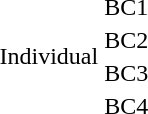<table>
<tr>
<td rowspan=4>Individual</td>
<td>BC1<br></td>
<td></td>
<td></td>
<td></td>
</tr>
<tr>
<td>BC2<br></td>
<td></td>
<td></td>
<td></td>
</tr>
<tr>
<td>BC3<br></td>
<td></td>
<td></td>
<td></td>
</tr>
<tr>
<td>BC4<br></td>
<td></td>
<td></td>
<td></td>
</tr>
</table>
